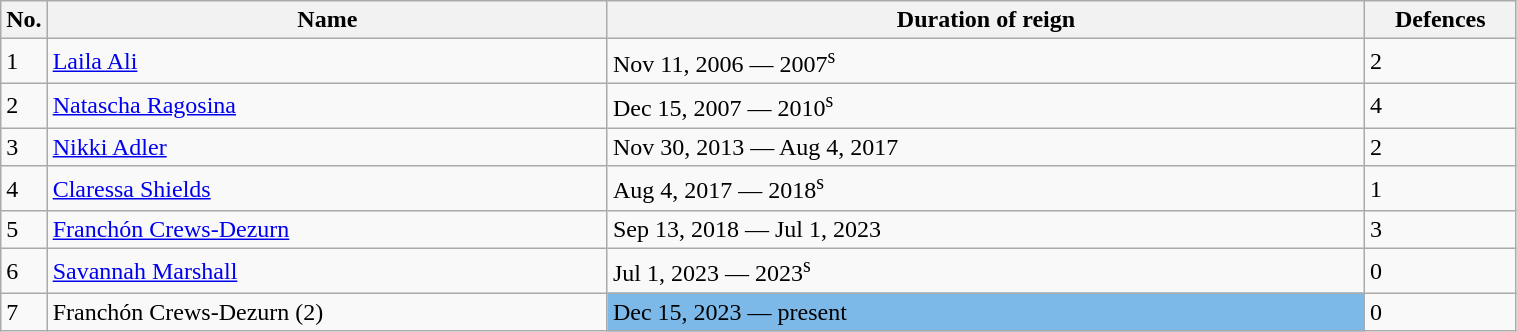<table class="wikitable" width=80%>
<tr>
<th width=3%>No.</th>
<th width=37%>Name</th>
<th width=50%>Duration of reign</th>
<th width=10%>Defences</th>
</tr>
<tr>
<td>1</td>
<td align=left> <a href='#'>Laila Ali</a></td>
<td>Nov 11, 2006 — 2007<sup>s</sup></td>
<td>2</td>
</tr>
<tr>
<td>2</td>
<td align=left> <a href='#'>Natascha Ragosina</a></td>
<td>Dec 15, 2007 — 2010<sup>s</sup></td>
<td>4</td>
</tr>
<tr>
<td>3</td>
<td align=left> <a href='#'>Nikki Adler</a></td>
<td>Nov 30, 2013 — Aug 4, 2017</td>
<td>2</td>
</tr>
<tr>
<td>4</td>
<td align=left> <a href='#'>Claressa Shields</a></td>
<td>Aug 4, 2017 — 2018<sup>s</sup></td>
<td>1</td>
</tr>
<tr>
<td>5</td>
<td align=left> <a href='#'>Franchón Crews-Dezurn</a></td>
<td>Sep 13, 2018 — Jul 1, 2023</td>
<td>3</td>
</tr>
<tr>
<td>6</td>
<td align=left> <a href='#'>Savannah Marshall</a></td>
<td>Jul 1, 2023 — 2023<sup>s</sup></td>
<td>0</td>
</tr>
<tr>
<td>7</td>
<td align=left> Franchón Crews-Dezurn (2)</td>
<td style="background:#7CB9E8;" width=5px>Dec 15, 2023 — present</td>
<td>0</td>
</tr>
</table>
